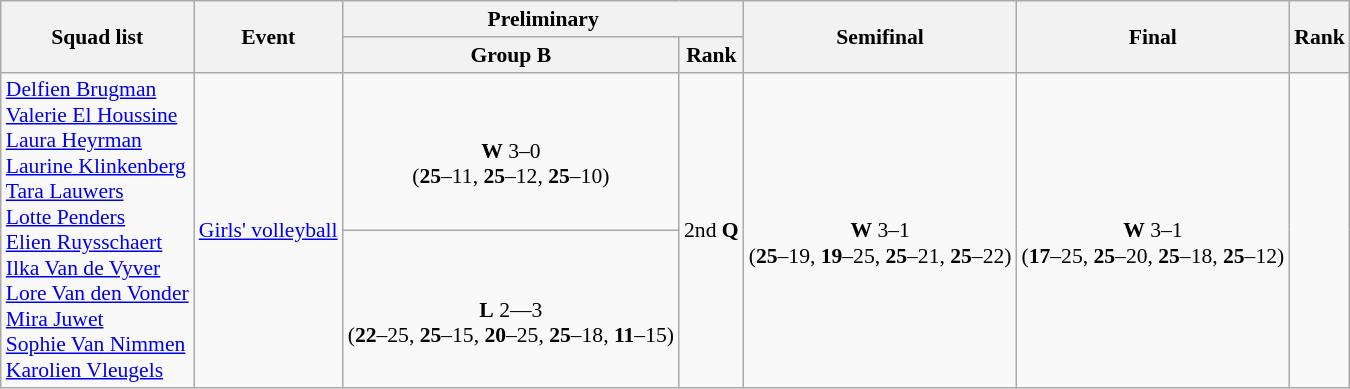<table class="wikitable" style="text-align:left; font-size:90%">
<tr>
<th rowspan="2">Squad list</th>
<th rowspan="2">Event</th>
<th colspan="2">Preliminary</th>
<th rowspan="2">Semifinal</th>
<th rowspan="2">Final</th>
<th rowspan="2">Rank</th>
</tr>
<tr>
<th>Group B</th>
<th>Rank</th>
</tr>
<tr>
<td rowspan="2"><a href='#'>Delfien Brugman</a><br><a href='#'>Valerie El Houssine</a><br><a href='#'>Laura Heyrman</a><br><a href='#'>Laurine Klinkenberg</a><br><a href='#'>Tara Lauwers</a><br><a href='#'>Lotte Penders</a><br><a href='#'>Elien Ruysschaert</a><br><a href='#'>Ilka Van de Vyver</a><br><a href='#'>Lore Van den Vonder</a><br><a href='#'>Mira Juwet</a><br><a href='#'>Sophie Van Nimmen</a><br><a href='#'>Karolien Vleugels</a></td>
<td rowspan=2><a href='#'>Girls' volleyball</a></td>
<td align="center"> <br> <strong>W</strong> 3–0<br>(<strong>25</strong>–11, <strong>25</strong>–12, <strong>25</strong>–10)</td>
<td rowspan="2" align="center">2nd <strong>Q</strong></td>
<td rowspan="2" align="center"><br> <strong>W</strong> 3–1<br>(<strong>25</strong>–19, <strong>19</strong>–25, <strong>25</strong>–21, <strong>25</strong>–22)</td>
<td rowspan="2" align="center"><br><strong>W</strong> 3–1<br>(<strong>17</strong>–25, <strong>25</strong>–20, <strong>25</strong>–18, <strong>25</strong>–12)</td>
<td rowspan="2" align="center"></td>
</tr>
<tr>
<td align="center"><br> <strong>L</strong> 2—3<br>(<strong>22</strong>–25, <strong>25</strong>–15, <strong>20</strong>–25, <strong>25</strong>–18, <strong>11</strong>–15)</td>
</tr>
</table>
